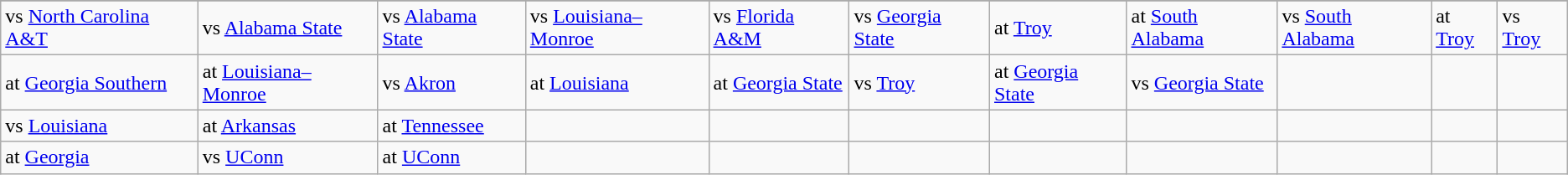<table class="wikitable">
<tr>
</tr>
<tr>
<td>vs <a href='#'>North Carolina A&T</a></td>
<td>vs <a href='#'>Alabama State</a></td>
<td>vs <a href='#'>Alabama State</a></td>
<td>vs <a href='#'>Louisiana–Monroe</a></td>
<td>vs <a href='#'>Florida A&M</a></td>
<td>vs <a href='#'>Georgia State</a></td>
<td>at <a href='#'>Troy</a></td>
<td>at <a href='#'>South Alabama</a></td>
<td>vs <a href='#'>South Alabama</a></td>
<td>at <a href='#'>Troy</a></td>
<td>vs <a href='#'>Troy</a></td>
</tr>
<tr>
<td>at <a href='#'>Georgia Southern</a></td>
<td>at <a href='#'>Louisiana–Monroe</a></td>
<td>vs <a href='#'>Akron</a></td>
<td>at <a href='#'>Louisiana</a></td>
<td>at <a href='#'>Georgia State</a></td>
<td>vs <a href='#'>Troy</a></td>
<td>at <a href='#'>Georgia State</a></td>
<td>vs <a href='#'>Georgia State</a></td>
<td></td>
<td></td>
<td></td>
</tr>
<tr>
<td>vs <a href='#'>Louisiana</a></td>
<td>at <a href='#'>Arkansas</a></td>
<td>at <a href='#'>Tennessee</a></td>
<td></td>
<td></td>
<td></td>
<td></td>
<td></td>
<td></td>
<td></td>
<td></td>
</tr>
<tr>
<td>at <a href='#'>Georgia</a></td>
<td>vs <a href='#'>UConn</a></td>
<td>at <a href='#'>UConn</a></td>
<td></td>
<td></td>
<td></td>
<td></td>
<td></td>
<td></td>
<td></td>
</tr>
</table>
